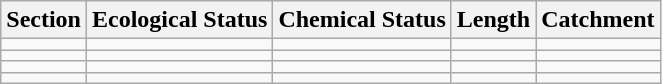<table class="wikitable">
<tr>
<th>Section</th>
<th>Ecological Status</th>
<th>Chemical Status</th>
<th>Length</th>
<th>Catchment</th>
</tr>
<tr>
<td></td>
<td></td>
<td></td>
<td></td>
<td></td>
</tr>
<tr>
<td></td>
<td></td>
<td></td>
<td></td>
<td></td>
</tr>
<tr>
<td></td>
<td></td>
<td></td>
<td></td>
<td></td>
</tr>
<tr>
<td></td>
<td></td>
<td></td>
<td></td>
<td></td>
</tr>
</table>
